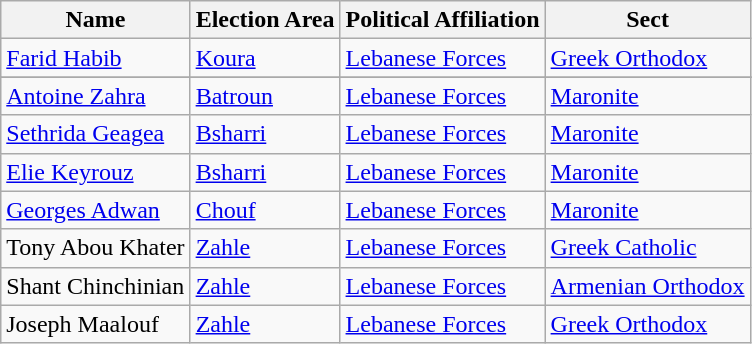<table class="wikitable sortable">
<tr>
<th>Name</th>
<th>Election Area</th>
<th>Political Affiliation</th>
<th>Sect</th>
</tr>
<tr>
<td><a href='#'>Farid Habib</a></td>
<td><a href='#'>Koura</a></td>
<td> <a href='#'>Lebanese Forces</a></td>
<td><a href='#'>Greek Orthodox</a></td>
</tr>
<tr>
</tr>
<tr>
<td><a href='#'>Antoine Zahra</a></td>
<td><a href='#'>Batroun</a></td>
<td> <a href='#'>Lebanese Forces</a></td>
<td><a href='#'>Maronite</a></td>
</tr>
<tr>
<td><a href='#'>Sethrida Geagea</a></td>
<td><a href='#'>Bsharri</a></td>
<td> <a href='#'>Lebanese Forces</a></td>
<td><a href='#'>Maronite</a></td>
</tr>
<tr>
<td><a href='#'>Elie Keyrouz</a></td>
<td><a href='#'>Bsharri</a></td>
<td> <a href='#'>Lebanese Forces</a></td>
<td><a href='#'>Maronite</a></td>
</tr>
<tr>
<td><a href='#'>Georges Adwan</a></td>
<td><a href='#'>Chouf</a></td>
<td> <a href='#'>Lebanese Forces</a></td>
<td><a href='#'>Maronite</a></td>
</tr>
<tr>
<td>Tony Abou Khater</td>
<td><a href='#'>Zahle</a></td>
<td> <a href='#'>Lebanese Forces</a></td>
<td><a href='#'>Greek Catholic</a></td>
</tr>
<tr>
<td>Shant Chinchinian</td>
<td><a href='#'>Zahle</a></td>
<td> <a href='#'>Lebanese Forces</a></td>
<td><a href='#'>Armenian Orthodox</a></td>
</tr>
<tr>
<td>Joseph Maalouf</td>
<td><a href='#'>Zahle</a></td>
<td> <a href='#'>Lebanese Forces</a></td>
<td><a href='#'>Greek Orthodox</a></td>
</tr>
</table>
